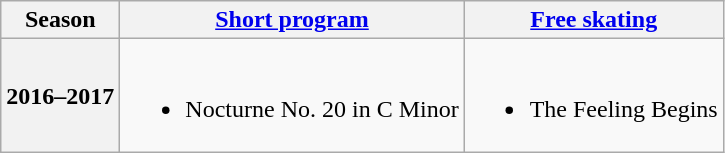<table class=wikitable style=text-align:center>
<tr>
<th>Season</th>
<th><a href='#'>Short program</a></th>
<th><a href='#'>Free skating</a></th>
</tr>
<tr>
<th>2016–2017 <br> </th>
<td><br><ul><li>Nocturne No. 20 in C Minor <br></li></ul></td>
<td><br><ul><li>The Feeling Begins <br></li></ul></td>
</tr>
</table>
